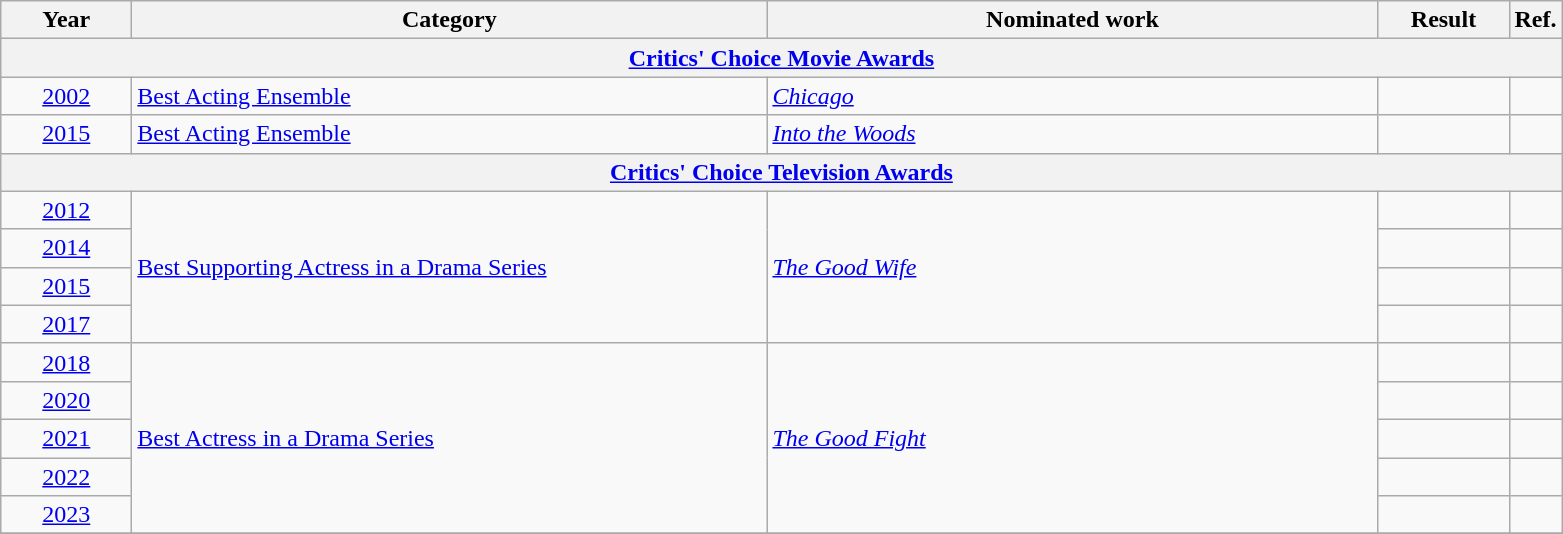<table class=wikitable>
<tr>
<th scope="col" style="width:5em;">Year</th>
<th scope="col" style="width:26em;">Category</th>
<th scope="col" style="width:25em;">Nominated work</th>
<th scope="col" style="width:5em;">Result</th>
<th>Ref.</th>
</tr>
<tr>
<th colspan=5><a href='#'>Critics' Choice Movie Awards</a></th>
</tr>
<tr>
<td style="text-align:center;"><a href='#'>2002</a></td>
<td><a href='#'>Best Acting Ensemble</a></td>
<td><em><a href='#'>Chicago</a></em></td>
<td></td>
<td></td>
</tr>
<tr>
<td style="text-align:center;"><a href='#'>2015</a></td>
<td><a href='#'>Best Acting Ensemble</a></td>
<td><em><a href='#'>Into the Woods</a></em></td>
<td></td>
<td></td>
</tr>
<tr>
<th colspan=5><a href='#'>Critics' Choice Television Awards</a></th>
</tr>
<tr>
<td style="text-align:center;"><a href='#'>2012</a></td>
<td rowspan=4><a href='#'>Best Supporting Actress in a Drama Series</a></td>
<td rowspan=4><em><a href='#'>The Good Wife</a></em></td>
<td></td>
<td></td>
</tr>
<tr>
<td style="text-align:center;"><a href='#'>2014</a></td>
<td></td>
<td></td>
</tr>
<tr>
<td style="text-align:center;"><a href='#'>2015</a></td>
<td></td>
<td></td>
</tr>
<tr>
<td style="text-align:center;"><a href='#'>2017</a></td>
<td></td>
<td></td>
</tr>
<tr>
<td style="text-align:center;"><a href='#'>2018</a></td>
<td rowspan=5><a href='#'>Best Actress in a Drama Series</a></td>
<td rowspan=5><em><a href='#'>The Good Fight</a></em></td>
<td></td>
<td></td>
</tr>
<tr>
<td style="text-align:center;"><a href='#'>2020</a></td>
<td></td>
<td></td>
</tr>
<tr>
<td style="text-align:center;"><a href='#'>2021</a></td>
<td></td>
<td></td>
</tr>
<tr>
<td style="text-align:center;"><a href='#'>2022</a></td>
<td></td>
<td></td>
</tr>
<tr>
<td style="text-align:center;"><a href='#'>2023</a></td>
<td></td>
<td></td>
</tr>
<tr>
</tr>
</table>
